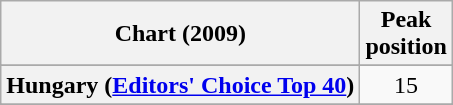<table class="wikitable sortable plainrowheaders" style="text-align:center">
<tr>
<th>Chart (2009)</th>
<th>Peak<br>position</th>
</tr>
<tr>
</tr>
<tr>
<th scope="row">Hungary (<a href='#'>Editors' Choice Top 40</a>)</th>
<td>15</td>
</tr>
<tr>
</tr>
<tr>
</tr>
<tr>
</tr>
</table>
